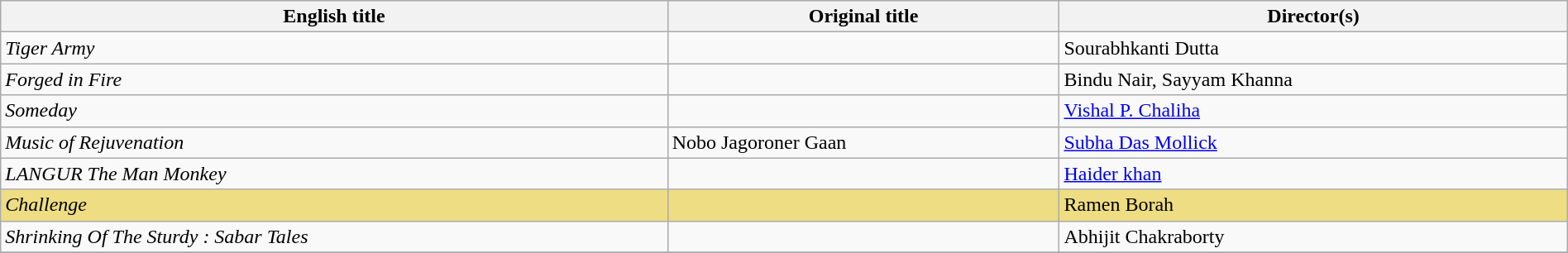<table class="sortable wikitable" style="width:100%; margin-bottom:4px" cellpadding="5">
<tr>
<th scope="col">English title</th>
<th scope="col">Original title</th>
<th scope="col">Director(s)</th>
</tr>
<tr>
<td><em>Tiger Army</em></td>
<td></td>
<td>Sourabhkanti Dutta</td>
</tr>
<tr>
<td><em>Forged in Fire</em></td>
<td></td>
<td>Bindu Nair, Sayyam Khanna</td>
</tr>
<tr>
<td><em>Someday</em></td>
<td></td>
<td><a href='#'>Vishal P. Chaliha</a></td>
</tr>
<tr>
<td><em>Music of Rejuvenation</em></td>
<td>Nobo Jagoroner Gaan</td>
<td><a href='#'>Subha Das Mollick</a></td>
</tr>
<tr>
<td><em>LANGUR The Man Monkey</em></td>
<td></td>
<td><a href='#'>Haider khan</a></td>
</tr>
<tr style="background:#eedd82">
<td><em>Challenge</em></td>
<td></td>
<td>Ramen Borah</td>
</tr>
<tr>
<td><em>Shrinking Of The Sturdy : Sabar Tales</em></td>
<td></td>
<td>Abhijit Chakraborty</td>
</tr>
<tr>
</tr>
</table>
